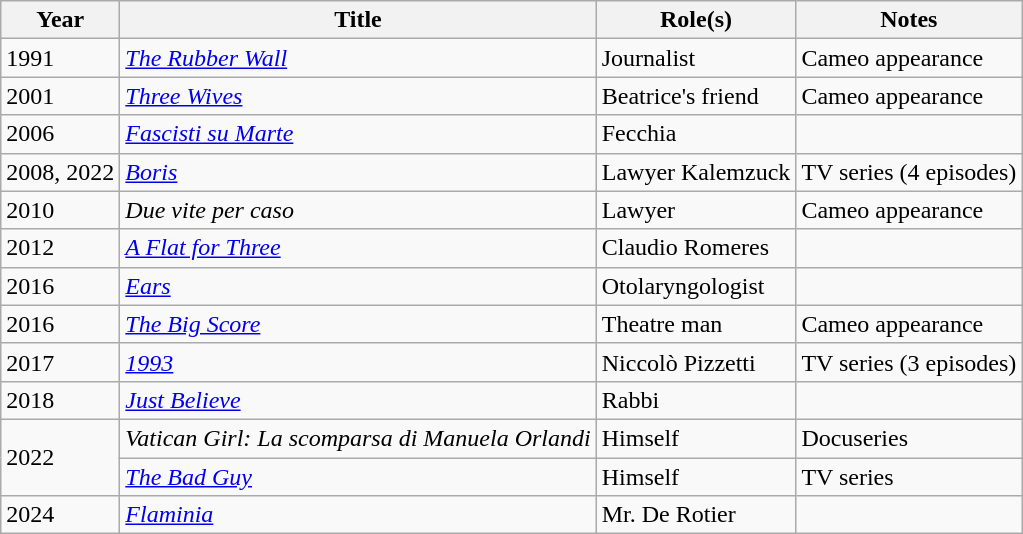<table class="wikitable plainrowheaders sortable">
<tr>
<th scope="col">Year</th>
<th scope="col">Title</th>
<th scope="col">Role(s)</th>
<th scope="col" class="unsortable">Notes</th>
</tr>
<tr>
<td>1991</td>
<td><em><a href='#'>The Rubber Wall</a></em></td>
<td>Journalist</td>
<td>Cameo appearance</td>
</tr>
<tr>
<td>2001</td>
<td><em><a href='#'>Three Wives</a></em></td>
<td>Beatrice's friend</td>
<td>Cameo appearance</td>
</tr>
<tr>
<td>2006</td>
<td><em><a href='#'>Fascisti su Marte</a></em></td>
<td>Fecchia</td>
<td></td>
</tr>
<tr>
<td>2008, 2022</td>
<td><em><a href='#'>Boris</a></em></td>
<td>Lawyer Kalemzuck</td>
<td>TV series (4 episodes)</td>
</tr>
<tr>
<td>2010</td>
<td><em>Due vite per caso</em></td>
<td>Lawyer</td>
<td>Cameo appearance</td>
</tr>
<tr>
<td>2012</td>
<td><em><a href='#'>A Flat for Three</a></em></td>
<td>Claudio Romeres</td>
<td></td>
</tr>
<tr>
<td>2016</td>
<td><em><a href='#'>Ears</a></em></td>
<td>Otolaryngologist</td>
<td></td>
</tr>
<tr>
<td>2016</td>
<td><em><a href='#'>The Big Score</a></em></td>
<td>Theatre man</td>
<td>Cameo appearance</td>
</tr>
<tr>
<td>2017</td>
<td><em><a href='#'>1993</a></em></td>
<td>Niccolò Pizzetti</td>
<td>TV series (3 episodes)</td>
</tr>
<tr>
<td>2018</td>
<td><em><a href='#'>Just Believe</a></em></td>
<td>Rabbi</td>
<td></td>
</tr>
<tr>
<td rowspan="2">2022</td>
<td><em>Vatican Girl: La scomparsa di Manuela Orlandi</em></td>
<td>Himself</td>
<td>Docuseries</td>
</tr>
<tr>
<td><em><a href='#'>The Bad Guy</a></em></td>
<td>Himself</td>
<td>TV series </td>
</tr>
<tr>
<td>2024</td>
<td><em><a href='#'>Flaminia</a></em></td>
<td>Mr. De Rotier</td>
<td></td>
</tr>
</table>
